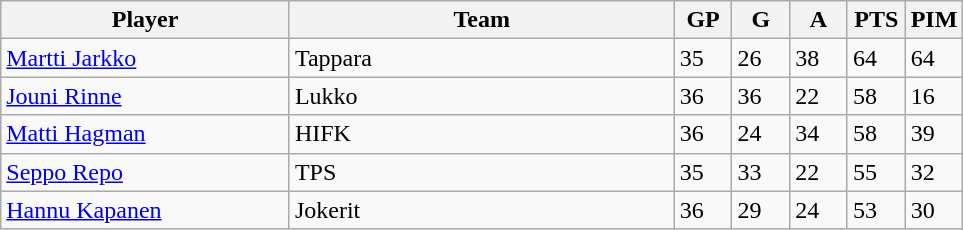<table class="wikitable">
<tr>
<th bgcolor="#DDDDFF" width="30%">Player</th>
<th bgcolor="#DDDDFF" width="40%">Team</th>
<th bgcolor="#DDDDFF" width="6%">GP</th>
<th bgcolor="#DDDDFF" width="6%">G</th>
<th bgcolor="#DDDDFF" width="6%">A</th>
<th bgcolor="#DDDDFF" width="6%">PTS</th>
<th bgcolor="#DDDDFF" width="6%">PIM</th>
</tr>
<tr>
<td><a href='#'>Martti Jarkko</a></td>
<td>Tappara</td>
<td>35</td>
<td>26</td>
<td>38</td>
<td>64</td>
<td>64</td>
</tr>
<tr>
<td><a href='#'>Jouni Rinne</a></td>
<td>Lukko</td>
<td>36</td>
<td>36</td>
<td>22</td>
<td>58</td>
<td>16</td>
</tr>
<tr>
<td><a href='#'>Matti Hagman</a></td>
<td>HIFK</td>
<td>36</td>
<td>24</td>
<td>34</td>
<td>58</td>
<td>39</td>
</tr>
<tr>
<td><a href='#'>Seppo Repo</a></td>
<td>TPS</td>
<td>35</td>
<td>33</td>
<td>22</td>
<td>55</td>
<td>32</td>
</tr>
<tr>
<td><a href='#'>Hannu Kapanen</a></td>
<td>Jokerit</td>
<td>36</td>
<td>29</td>
<td>24</td>
<td>53</td>
<td>30</td>
</tr>
</table>
